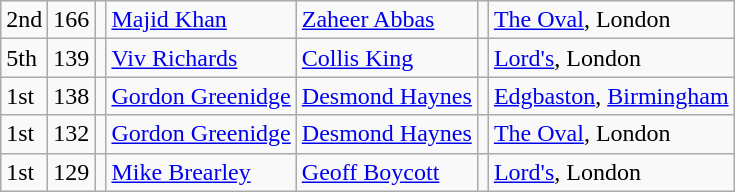<table class="wikitable"}>
<tr>
<td>2nd</td>
<td>166</td>
<td></td>
<td><a href='#'>Majid Khan</a></td>
<td><a href='#'>Zaheer Abbas</a></td>
<td></td>
<td><a href='#'>The Oval</a>, London</td>
</tr>
<tr>
<td>5th</td>
<td>139</td>
<td></td>
<td><a href='#'>Viv Richards</a></td>
<td><a href='#'>Collis King</a></td>
<td></td>
<td><a href='#'>Lord's</a>, London</td>
</tr>
<tr>
<td>1st</td>
<td>138</td>
<td></td>
<td><a href='#'>Gordon Greenidge</a></td>
<td><a href='#'>Desmond Haynes</a></td>
<td></td>
<td><a href='#'>Edgbaston</a>, <a href='#'>Birmingham</a></td>
</tr>
<tr>
<td>1st</td>
<td>132</td>
<td></td>
<td><a href='#'>Gordon Greenidge</a></td>
<td><a href='#'>Desmond Haynes</a></td>
<td></td>
<td><a href='#'>The Oval</a>, London</td>
</tr>
<tr>
<td>1st</td>
<td>129</td>
<td></td>
<td><a href='#'>Mike Brearley</a></td>
<td><a href='#'>Geoff Boycott</a></td>
<td></td>
<td><a href='#'>Lord's</a>, London</td>
</tr>
</table>
